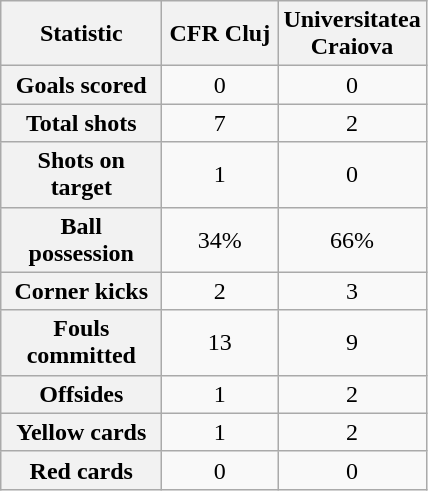<table class="wikitable plainrowheaders" style="text-align:center">
<tr>
<th scope="col" style="width:100px">Statistic</th>
<th scope="col" style="width:70px">CFR Cluj</th>
<th scope="col" style="width:70px">Universitatea Craiova</th>
</tr>
<tr>
<th scope=row>Goals scored</th>
<td>0</td>
<td>0</td>
</tr>
<tr>
<th scope=row>Total shots</th>
<td>7</td>
<td>2</td>
</tr>
<tr>
<th scope=row>Shots on target</th>
<td>1</td>
<td>0</td>
</tr>
<tr>
<th scope=row>Ball possession</th>
<td>34%</td>
<td>66%</td>
</tr>
<tr>
<th scope=row>Corner kicks</th>
<td>2</td>
<td>3</td>
</tr>
<tr>
<th scope=row>Fouls committed</th>
<td>13</td>
<td>9</td>
</tr>
<tr>
<th scope=row>Offsides</th>
<td>1</td>
<td>2</td>
</tr>
<tr>
<th scope=row>Yellow cards</th>
<td>1</td>
<td>2</td>
</tr>
<tr>
<th scope=row>Red cards</th>
<td>0</td>
<td>0</td>
</tr>
</table>
